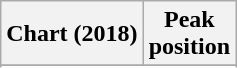<table class="wikitable sortable plainrowheaders" style="text-align:center">
<tr>
<th scope="col">Chart (2018)</th>
<th scope="col">Peak<br> position</th>
</tr>
<tr>
</tr>
<tr>
</tr>
<tr>
</tr>
<tr>
</tr>
<tr>
</tr>
</table>
